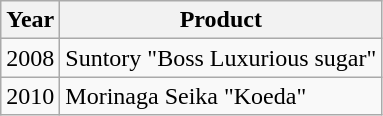<table class="wikitable">
<tr>
<th>Year</th>
<th>Product</th>
</tr>
<tr>
<td>2008</td>
<td>Suntory "Boss Luxurious sugar"</td>
</tr>
<tr>
<td>2010</td>
<td>Morinaga Seika "Koeda"</td>
</tr>
</table>
